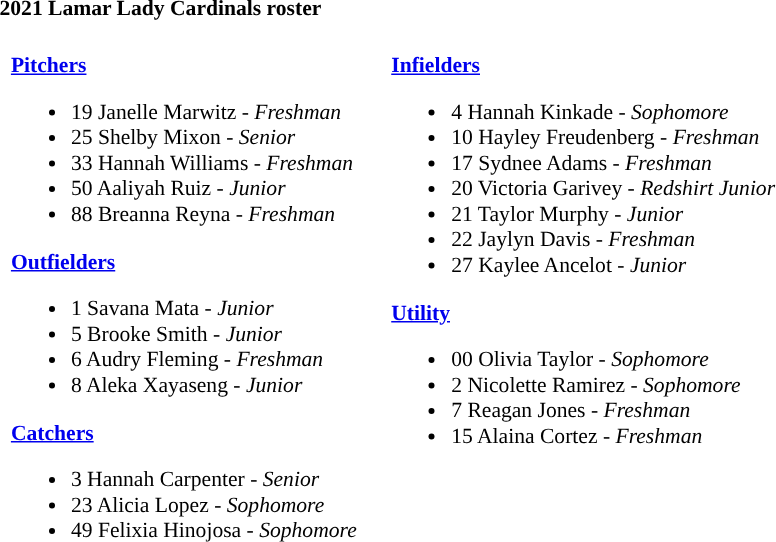<table class="toccolours" style="text-align: left; font-size:90%;">
<tr>
<th colspan="9">2021 Lamar Lady Cardinals roster</th>
</tr>
<tr>
<td width="03"> </td>
<td valign="top"><br><strong><a href='#'>Pitchers</a></strong><ul><li>19 Janelle Marwitz - <em>Freshman</em></li><li>25 Shelby Mixon - <em>Senior</em></li><li>33 Hannah Williams - <em>Freshman</em></li><li>50 Aaliyah Ruiz - <em>Junior</em></li><li>88 Breanna Reyna - <em>Freshman</em></li></ul><strong><a href='#'>Outfielders</a></strong><ul><li>1 Savana Mata - <em>Junior</em></li><li>5 Brooke Smith - <em>Junior</em></li><li>6 Audry Fleming - <em>Freshman</em></li><li>8 Aleka Xayaseng - <em>Junior</em></li></ul><strong><a href='#'>Catchers</a></strong><ul><li>3 Hannah Carpenter - <em>Senior</em></li><li>23 Alicia Lopez - <em>Sophomore</em></li><li>49 Felixia Hinojosa - <em>Sophomore</em></li></ul></td>
<td width="15"> </td>
<td valign="top"><br><strong><a href='#'>Infielders</a></strong><ul><li>4 Hannah Kinkade - <em>Sophomore</em></li><li>10 Hayley Freudenberg - <em>Freshman</em></li><li>17 Sydnee Adams - <em>Freshman</em></li><li>20 Victoria Garivey - <em>Redshirt Junior</em></li><li>21 Taylor Murphy - <em>Junior</em></li><li>22 Jaylyn Davis - <em>Freshman</em></li><li>27 Kaylee Ancelot - <em>Junior</em></li></ul><strong><a href='#'>Utility</a></strong><ul><li>00 Olivia Taylor - <em>Sophomore</em></li><li>2 Nicolette Ramirez - <em>Sophomore</em></li><li>7 Reagan Jones - <em>Freshman</em></li><li>15 Alaina Cortez - <em>Freshman</em></li></ul></td>
</tr>
</table>
